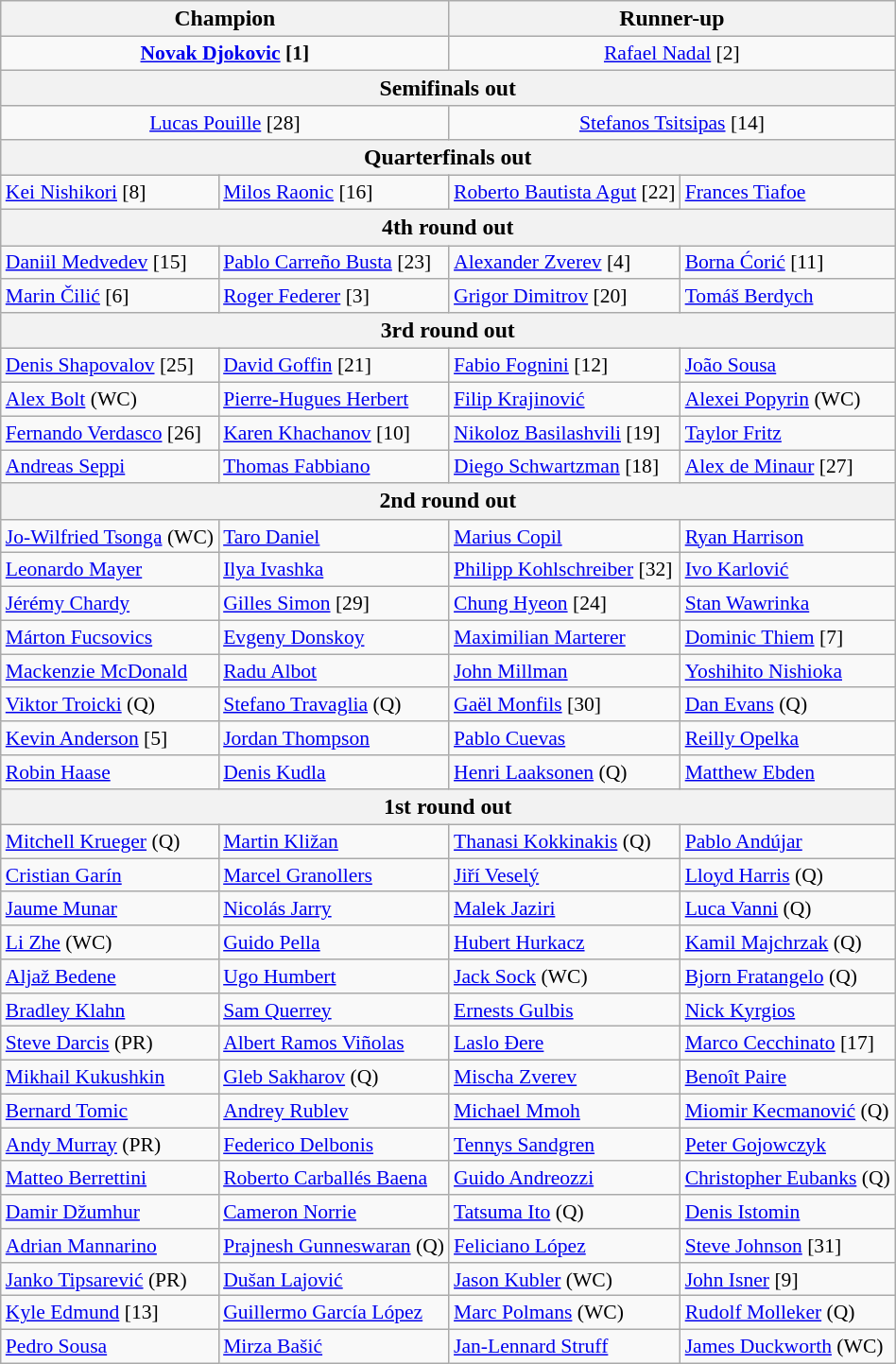<table class="wikitable collapsible collapsed" style="font-size:90%">
<tr style="font-size:110%">
<th colspan="2">Champion</th>
<th colspan="2">Runner-up</th>
</tr>
<tr style="text-align:center;">
<td colspan="2"><strong> <a href='#'>Novak Djokovic</a> [1]</strong></td>
<td colspan="2"> <a href='#'>Rafael Nadal</a> [2]</td>
</tr>
<tr style="font-size:110%">
<th colspan="4">Semifinals out</th>
</tr>
<tr>
<td colspan="2" style="text-align:center;"> <a href='#'>Lucas Pouille</a> [28]</td>
<td colspan="2" style="text-align:center;"> <a href='#'>Stefanos Tsitsipas</a> [14]</td>
</tr>
<tr style="font-size:110%">
<th colspan="4">Quarterfinals out</th>
</tr>
<tr>
<td> <a href='#'>Kei Nishikori</a> [8]</td>
<td> <a href='#'>Milos Raonic</a> [16]</td>
<td> <a href='#'>Roberto Bautista Agut</a> [22]</td>
<td> <a href='#'>Frances Tiafoe</a></td>
</tr>
<tr style="font-size:110%">
<th colspan="4">4th round out</th>
</tr>
<tr>
<td> <a href='#'>Daniil Medvedev</a> [15]</td>
<td> <a href='#'>Pablo Carreño Busta</a> [23]</td>
<td> <a href='#'>Alexander Zverev</a> [4]</td>
<td> <a href='#'>Borna Ćorić</a> [11]</td>
</tr>
<tr>
<td> <a href='#'>Marin Čilić</a> [6]</td>
<td> <a href='#'>Roger Federer</a> [3]</td>
<td> <a href='#'>Grigor Dimitrov</a> [20]</td>
<td> <a href='#'>Tomáš Berdych</a></td>
</tr>
<tr style="font-size:110%">
<th colspan="4">3rd round out</th>
</tr>
<tr>
<td> <a href='#'>Denis Shapovalov</a> [25]</td>
<td> <a href='#'>David Goffin</a> [21]</td>
<td> <a href='#'>Fabio Fognini</a> [12]</td>
<td> <a href='#'>João Sousa</a></td>
</tr>
<tr>
<td> <a href='#'>Alex Bolt</a> (WC)</td>
<td> <a href='#'>Pierre-Hugues Herbert</a></td>
<td> <a href='#'>Filip Krajinović</a></td>
<td> <a href='#'>Alexei Popyrin</a> (WC)</td>
</tr>
<tr>
<td> <a href='#'>Fernando Verdasco</a> [26]</td>
<td> <a href='#'>Karen Khachanov</a> [10]</td>
<td> <a href='#'>Nikoloz Basilashvili</a> [19]</td>
<td> <a href='#'>Taylor Fritz</a></td>
</tr>
<tr>
<td> <a href='#'>Andreas Seppi</a></td>
<td> <a href='#'>Thomas Fabbiano</a></td>
<td> <a href='#'>Diego Schwartzman</a> [18]</td>
<td> <a href='#'>Alex de Minaur</a> [27]</td>
</tr>
<tr style="font-size:110%">
<th colspan="4">2nd round out</th>
</tr>
<tr>
<td> <a href='#'>Jo-Wilfried Tsonga</a> (WC)</td>
<td> <a href='#'>Taro Daniel</a></td>
<td> <a href='#'>Marius Copil</a></td>
<td> <a href='#'>Ryan Harrison</a></td>
</tr>
<tr>
<td> <a href='#'>Leonardo Mayer</a></td>
<td> <a href='#'>Ilya Ivashka</a></td>
<td> <a href='#'>Philipp Kohlschreiber</a> [32]</td>
<td> <a href='#'>Ivo Karlović</a></td>
</tr>
<tr>
<td> <a href='#'>Jérémy Chardy</a></td>
<td> <a href='#'>Gilles Simon</a> [29]</td>
<td> <a href='#'>Chung Hyeon</a> [24]</td>
<td> <a href='#'>Stan Wawrinka</a></td>
</tr>
<tr>
<td> <a href='#'>Márton Fucsovics</a></td>
<td> <a href='#'>Evgeny Donskoy</a></td>
<td> <a href='#'>Maximilian Marterer</a></td>
<td> <a href='#'>Dominic Thiem</a> [7]</td>
</tr>
<tr>
<td> <a href='#'>Mackenzie McDonald</a></td>
<td> <a href='#'>Radu Albot</a></td>
<td> <a href='#'>John Millman</a></td>
<td> <a href='#'>Yoshihito Nishioka</a></td>
</tr>
<tr>
<td> <a href='#'>Viktor Troicki</a> (Q)</td>
<td> <a href='#'>Stefano Travaglia</a> (Q)</td>
<td> <a href='#'>Gaël Monfils</a> [30]</td>
<td> <a href='#'>Dan Evans</a> (Q)</td>
</tr>
<tr>
<td> <a href='#'>Kevin Anderson</a> [5]</td>
<td> <a href='#'>Jordan Thompson</a></td>
<td> <a href='#'>Pablo Cuevas</a></td>
<td> <a href='#'>Reilly Opelka</a></td>
</tr>
<tr>
<td> <a href='#'>Robin Haase</a></td>
<td> <a href='#'>Denis Kudla</a></td>
<td> <a href='#'>Henri Laaksonen</a> (Q)</td>
<td> <a href='#'>Matthew Ebden</a></td>
</tr>
<tr style="font-size:110%">
<th colspan="4">1st round out</th>
</tr>
<tr>
<td> <a href='#'>Mitchell Krueger</a> (Q)</td>
<td> <a href='#'>Martin Kližan</a></td>
<td> <a href='#'>Thanasi Kokkinakis</a> (Q)</td>
<td> <a href='#'>Pablo Andújar</a></td>
</tr>
<tr>
<td> <a href='#'>Cristian Garín</a></td>
<td> <a href='#'>Marcel Granollers</a></td>
<td> <a href='#'>Jiří Veselý</a></td>
<td> <a href='#'>Lloyd Harris</a> (Q)</td>
</tr>
<tr>
<td> <a href='#'>Jaume Munar</a></td>
<td> <a href='#'>Nicolás Jarry</a></td>
<td> <a href='#'>Malek Jaziri</a></td>
<td> <a href='#'>Luca Vanni</a> (Q)</td>
</tr>
<tr>
<td> <a href='#'>Li Zhe</a> (WC)</td>
<td> <a href='#'>Guido Pella</a></td>
<td> <a href='#'>Hubert Hurkacz</a></td>
<td> <a href='#'>Kamil Majchrzak</a> (Q)</td>
</tr>
<tr>
<td> <a href='#'>Aljaž Bedene</a></td>
<td> <a href='#'>Ugo Humbert</a></td>
<td> <a href='#'>Jack Sock</a> (WC)</td>
<td> <a href='#'>Bjorn Fratangelo</a> (Q)</td>
</tr>
<tr>
<td> <a href='#'>Bradley Klahn</a></td>
<td> <a href='#'>Sam Querrey</a></td>
<td> <a href='#'>Ernests Gulbis</a></td>
<td> <a href='#'>Nick Kyrgios</a></td>
</tr>
<tr>
<td> <a href='#'>Steve Darcis</a> (PR)</td>
<td> <a href='#'>Albert Ramos Viñolas</a></td>
<td> <a href='#'>Laslo Đere</a></td>
<td> <a href='#'>Marco Cecchinato</a> [17]</td>
</tr>
<tr>
<td> <a href='#'>Mikhail Kukushkin</a></td>
<td> <a href='#'>Gleb Sakharov</a> (Q)</td>
<td> <a href='#'>Mischa Zverev</a></td>
<td> <a href='#'>Benoît Paire</a></td>
</tr>
<tr>
<td> <a href='#'>Bernard Tomic</a></td>
<td> <a href='#'>Andrey Rublev</a></td>
<td> <a href='#'>Michael Mmoh</a></td>
<td> <a href='#'>Miomir Kecmanović</a> (Q)</td>
</tr>
<tr>
<td> <a href='#'>Andy Murray</a> (PR)</td>
<td> <a href='#'>Federico Delbonis</a></td>
<td> <a href='#'>Tennys Sandgren</a></td>
<td> <a href='#'>Peter Gojowczyk</a></td>
</tr>
<tr>
<td> <a href='#'>Matteo Berrettini</a></td>
<td> <a href='#'>Roberto Carballés Baena</a></td>
<td> <a href='#'>Guido Andreozzi</a></td>
<td> <a href='#'>Christopher Eubanks</a> (Q)</td>
</tr>
<tr>
<td> <a href='#'>Damir Džumhur</a></td>
<td> <a href='#'>Cameron Norrie</a></td>
<td> <a href='#'>Tatsuma Ito</a> (Q)</td>
<td> <a href='#'>Denis Istomin</a></td>
</tr>
<tr>
<td> <a href='#'>Adrian Mannarino</a></td>
<td> <a href='#'>Prajnesh Gunneswaran</a> (Q)</td>
<td> <a href='#'>Feliciano López</a></td>
<td> <a href='#'>Steve Johnson</a> [31]</td>
</tr>
<tr>
<td> <a href='#'>Janko Tipsarević</a> (PR)</td>
<td> <a href='#'>Dušan Lajović</a></td>
<td> <a href='#'>Jason Kubler</a> (WC)</td>
<td> <a href='#'>John Isner</a> [9]</td>
</tr>
<tr>
<td> <a href='#'>Kyle Edmund</a> [13]</td>
<td> <a href='#'>Guillermo García López</a></td>
<td> <a href='#'>Marc Polmans</a> (WC)</td>
<td> <a href='#'>Rudolf Molleker</a> (Q)</td>
</tr>
<tr>
<td> <a href='#'>Pedro Sousa</a></td>
<td> <a href='#'>Mirza Bašić</a></td>
<td> <a href='#'>Jan-Lennard Struff</a></td>
<td> <a href='#'>James Duckworth</a> (WC)</td>
</tr>
</table>
